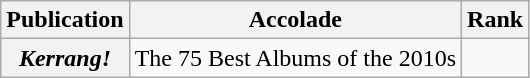<table class="wikitable plainrowheaders">
<tr>
<th>Publication</th>
<th>Accolade</th>
<th>Rank</th>
</tr>
<tr>
<th scope="row"><em>Kerrang!</em></th>
<td>The 75 Best Albums of the 2010s</td>
<td></td>
</tr>
</table>
